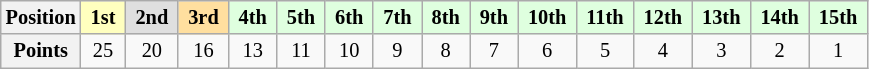<table class="wikitable" style="font-size:85%; text-align:center">
<tr>
<th>Position</th>
<td style="background:#ffffbf;"> <strong>1st</strong> </td>
<td style="background:#dfdfdf;"> <strong>2nd</strong> </td>
<td style="background:#ffdf9f;"> <strong>3rd</strong> </td>
<td style="background:#dfffdf;"> <strong>4th</strong> </td>
<td style="background:#dfffdf;"> <strong>5th</strong> </td>
<td style="background:#dfffdf;"> <strong>6th</strong> </td>
<td style="background:#dfffdf;"> <strong>7th</strong> </td>
<td style="background:#dfffdf;"> <strong>8th</strong> </td>
<td style="background:#dfffdf;"> <strong>9th</strong> </td>
<td style="background:#dfffdf;"> <strong>10th</strong> </td>
<td style="background:#dfffdf;"> <strong>11th</strong> </td>
<td style="background:#dfffdf;"> <strong>12th</strong> </td>
<td style="background:#dfffdf;"> <strong>13th</strong> </td>
<td style="background:#dfffdf;"> <strong>14th</strong> </td>
<td style="background:#dfffdf;"> <strong>15th</strong> </td>
</tr>
<tr>
<th>Points</th>
<td>25</td>
<td>20</td>
<td>16</td>
<td>13</td>
<td>11</td>
<td>10</td>
<td>9</td>
<td>8</td>
<td>7</td>
<td>6</td>
<td>5</td>
<td>4</td>
<td>3</td>
<td>2</td>
<td>1</td>
</tr>
</table>
